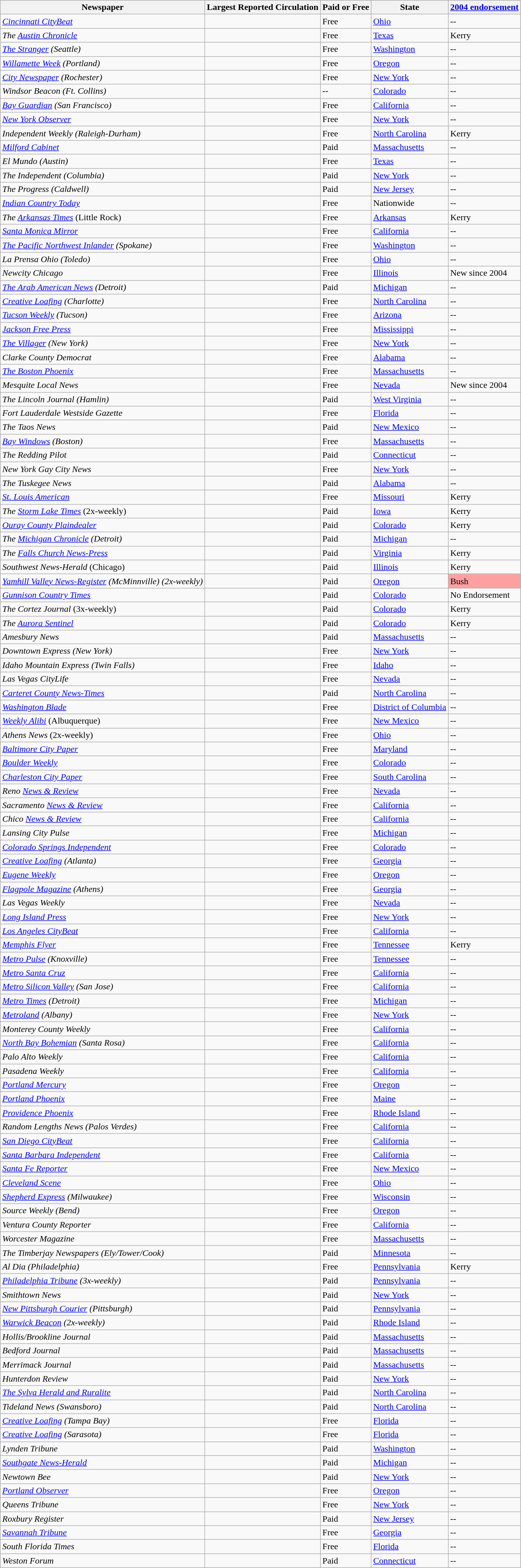<table class="wikitable sortable">
<tr valign=bottom>
<th>Newspaper</th>
<th>Largest Reported Circulation</th>
<th>Paid or Free</th>
<th>State</th>
<th><a href='#'>2004 endorsement</a></th>
</tr>
<tr>
<td><em><a href='#'>Cincinnati CityBeat</a></em></td>
<td align=right></td>
<td>Free</td>
<td><a href='#'>Ohio</a></td>
<td>--</td>
</tr>
<tr>
<td><em>The <a href='#'>Austin Chronicle</a></em></td>
<td align=right></td>
<td>Free</td>
<td><a href='#'>Texas</a></td>
<td>Kerry</td>
</tr>
<tr>
<td><em><a href='#'>The Stranger</a> (Seattle)</em></td>
<td align=right></td>
<td>Free</td>
<td><a href='#'>Washington</a></td>
<td>--</td>
</tr>
<tr>
<td><em><a href='#'>Willamette Week</a> (Portland)</em></td>
<td align=right></td>
<td>Free</td>
<td><a href='#'>Oregon</a></td>
<td>--</td>
</tr>
<tr>
<td><em><a href='#'>City Newspaper</a> (Rochester)</em></td>
<td align=right></td>
<td>Free</td>
<td><a href='#'>New York</a></td>
<td>--</td>
</tr>
<tr>
<td><em>Windsor Beacon (Ft. Collins)</em></td>
<td align=right></td>
<td>--</td>
<td><a href='#'>Colorado</a></td>
<td>--</td>
</tr>
<tr>
<td><em><a href='#'>Bay Guardian</a> (San Francisco)</em></td>
<td align=right></td>
<td>Free</td>
<td><a href='#'>California</a></td>
<td>--</td>
</tr>
<tr>
<td><em><a href='#'>New York Observer</a></em></td>
<td align=right></td>
<td>Free</td>
<td><a href='#'>New York</a></td>
<td>--</td>
</tr>
<tr>
<td><em>Independent Weekly (Raleigh-Durham)</em></td>
<td align=right></td>
<td>Free</td>
<td><a href='#'>North Carolina</a></td>
<td>Kerry</td>
</tr>
<tr>
<td><em><a href='#'>Milford Cabinet</a></em></td>
<td align=right></td>
<td>Paid</td>
<td><a href='#'>Massachusetts</a></td>
<td>--</td>
</tr>
<tr>
<td><em>El Mundo (Austin)</em></td>
<td align=right></td>
<td>Free</td>
<td><a href='#'>Texas</a></td>
<td>--</td>
</tr>
<tr>
<td><em>The Independent (Columbia)</em></td>
<td align=right></td>
<td>Paid</td>
<td><a href='#'>New York</a></td>
<td>--</td>
</tr>
<tr>
<td><em>The Progress (Caldwell)</em></td>
<td align=right></td>
<td>Paid</td>
<td><a href='#'>New Jersey</a></td>
<td>--</td>
</tr>
<tr>
<td><em><a href='#'>Indian Country Today</a></em></td>
<td align=right></td>
<td>Free</td>
<td>Nationwide</td>
<td>--</td>
</tr>
<tr>
<td><em>The <a href='#'>Arkansas Times</a></em> (Little Rock)</td>
<td align=right></td>
<td>Free</td>
<td><a href='#'>Arkansas</a></td>
<td>Kerry</td>
</tr>
<tr>
<td><em><a href='#'>Santa Monica Mirror</a></em></td>
<td align=right></td>
<td>Free</td>
<td><a href='#'>California</a></td>
<td>--</td>
</tr>
<tr>
<td><em><a href='#'>The Pacific Northwest Inlander</a> (Spokane)</em></td>
<td align=right></td>
<td>Free</td>
<td><a href='#'>Washington</a></td>
<td>--</td>
</tr>
<tr>
<td><em>La Prensa Ohio (Toledo)</em></td>
<td align=right></td>
<td>Free</td>
<td><a href='#'>Ohio</a></td>
<td>--</td>
</tr>
<tr>
<td><em>Newcity Chicago</em></td>
<td align=right></td>
<td>Free</td>
<td><a href='#'>Illinois</a></td>
<td>New since 2004</td>
</tr>
<tr>
<td><em><a href='#'>The Arab American News</a> (Detroit)</em></td>
<td align=right></td>
<td>Paid</td>
<td><a href='#'>Michigan</a></td>
<td>--</td>
</tr>
<tr>
<td><em><a href='#'>Creative Loafing</a> (Charlotte)</em></td>
<td align=right></td>
<td>Free</td>
<td><a href='#'>North Carolina</a></td>
<td>--</td>
</tr>
<tr>
<td><em><a href='#'>Tucson Weekly</a> (Tucson)</em></td>
<td align=right></td>
<td>Free</td>
<td><a href='#'>Arizona</a></td>
<td>--</td>
</tr>
<tr>
<td><em><a href='#'>Jackson Free Press</a></em></td>
<td align=right></td>
<td>Free</td>
<td><a href='#'>Mississippi</a></td>
<td>--</td>
</tr>
<tr>
<td><em><a href='#'>The Villager</a> (New York)</em></td>
<td align=right></td>
<td>Free</td>
<td><a href='#'>New York</a></td>
<td>--</td>
</tr>
<tr>
<td><em>Clarke County Democrat</em></td>
<td align=right></td>
<td>Free</td>
<td><a href='#'>Alabama</a></td>
<td>--</td>
</tr>
<tr>
<td><em><a href='#'>The Boston Phoenix</a></em></td>
<td align=right></td>
<td>Free</td>
<td><a href='#'>Massachusetts</a></td>
<td>--</td>
</tr>
<tr>
<td><em>Mesquite Local News</em></td>
<td align=right></td>
<td>Free</td>
<td><a href='#'>Nevada</a></td>
<td>New since 2004</td>
</tr>
<tr>
<td><em>The Lincoln Journal (Hamlin)</em></td>
<td align=right></td>
<td>Paid</td>
<td><a href='#'>West Virginia</a></td>
<td>--</td>
</tr>
<tr>
<td><em>Fort Lauderdale Westside Gazette</em></td>
<td align=right></td>
<td>Free</td>
<td><a href='#'>Florida</a></td>
<td>--</td>
</tr>
<tr>
<td><em>The Taos News</em></td>
<td align=right></td>
<td>Paid</td>
<td><a href='#'>New Mexico</a></td>
<td>--</td>
</tr>
<tr>
<td><em><a href='#'>Bay Windows</a> (Boston)</em></td>
<td align=right></td>
<td>Free</td>
<td><a href='#'>Massachusetts</a></td>
<td>--</td>
</tr>
<tr>
<td><em>The Redding Pilot</em></td>
<td align=right></td>
<td>Paid</td>
<td><a href='#'>Connecticut</a></td>
<td>--</td>
</tr>
<tr>
<td><em>New York Gay City News</em></td>
<td align=right></td>
<td>Free</td>
<td><a href='#'>New York</a></td>
<td>--</td>
</tr>
<tr>
<td><em>The Tuskegee News</em></td>
<td align=right></td>
<td>Paid</td>
<td><a href='#'>Alabama</a></td>
<td>--</td>
</tr>
<tr>
<td><em><a href='#'>St. Louis American</a></em></td>
<td align=right></td>
<td>Free</td>
<td><a href='#'>Missouri</a></td>
<td>Kerry</td>
</tr>
<tr>
<td><em>The <a href='#'>Storm Lake Times</a></em> (2x-weekly)</td>
<td align=right></td>
<td>Paid</td>
<td><a href='#'>Iowa</a></td>
<td>Kerry</td>
</tr>
<tr>
<td><em><a href='#'>Ouray County Plaindealer</a></em></td>
<td align=right></td>
<td>Paid</td>
<td><a href='#'>Colorado</a></td>
<td>Kerry</td>
</tr>
<tr>
<td><em>The <a href='#'>Michigan Chronicle</a> (Detroit)</em></td>
<td align=right></td>
<td>Paid</td>
<td><a href='#'>Michigan</a></td>
<td>--</td>
</tr>
<tr>
<td><em>The <a href='#'>Falls Church News-Press</a></em></td>
<td align=right></td>
<td>Paid</td>
<td><a href='#'>Virginia</a></td>
<td>Kerry</td>
</tr>
<tr>
<td><em>Southwest News-Herald</em> (Chicago)</td>
<td align=right></td>
<td>Paid</td>
<td><a href='#'>Illinois</a></td>
<td>Kerry</td>
</tr>
<tr>
<td><em><a href='#'>Yamhill Valley News-Register</a> (McMinnville) (2x-weekly)</em></td>
<td align=right></td>
<td>Paid</td>
<td><a href='#'>Oregon</a></td>
<td style="background:#ffa0a0;">Bush</td>
</tr>
<tr>
<td><em><a href='#'>Gunnison Country Times</a></em></td>
<td align=right></td>
<td>Paid</td>
<td><a href='#'>Colorado</a></td>
<td>No Endorsement</td>
</tr>
<tr>
<td><em>The Cortez Journal</em> (3x-weekly)</td>
<td align=right></td>
<td>Paid</td>
<td><a href='#'>Colorado</a></td>
<td>Kerry</td>
</tr>
<tr>
<td><em>The <a href='#'>Aurora Sentinel</a></em></td>
<td align=right></td>
<td>Paid</td>
<td><a href='#'>Colorado</a></td>
<td>Kerry</td>
</tr>
<tr>
<td><em>Amesbury News</em></td>
<td align=right></td>
<td>Paid</td>
<td><a href='#'>Massachusetts</a></td>
<td>--</td>
</tr>
<tr>
<td><em>Downtown Express (New York)</em></td>
<td align=right></td>
<td>Free</td>
<td><a href='#'>New York</a></td>
<td>--</td>
</tr>
<tr>
<td><em>Idaho Mountain Express (Twin Falls)</em></td>
<td align=right></td>
<td>Free</td>
<td><a href='#'>Idaho</a></td>
<td>--</td>
</tr>
<tr>
<td><em>Las Vegas CityLife</em></td>
<td align=right></td>
<td>Free</td>
<td><a href='#'>Nevada</a></td>
<td>--</td>
</tr>
<tr>
<td><em><a href='#'>Carteret County News-Times</a></em></td>
<td align=right></td>
<td>Paid</td>
<td><a href='#'>North Carolina</a></td>
<td>--</td>
</tr>
<tr>
<td><em><a href='#'>Washington Blade</a></em></td>
<td align=right></td>
<td>Free</td>
<td><a href='#'>District of Columbia</a></td>
<td>--</td>
</tr>
<tr>
<td><em><a href='#'>Weekly Alibi</a></em> (Albuquerque)</td>
<td align=right></td>
<td>Free</td>
<td><a href='#'>New Mexico</a></td>
<td>--</td>
</tr>
<tr>
<td><em>Athens News</em> (2x-weekly)</td>
<td align=right></td>
<td>Free</td>
<td><a href='#'>Ohio</a></td>
<td>--</td>
</tr>
<tr>
<td><em><a href='#'>Baltimore City Paper</a></em></td>
<td align=right></td>
<td>Free</td>
<td><a href='#'>Maryland</a></td>
<td>--</td>
</tr>
<tr>
<td><em><a href='#'>Boulder Weekly</a></em></td>
<td align=right></td>
<td>Free</td>
<td><a href='#'>Colorado</a></td>
<td>--</td>
</tr>
<tr>
<td><em><a href='#'>Charleston City Paper</a></em></td>
<td align=right></td>
<td>Free</td>
<td><a href='#'>South Carolina</a></td>
<td>--</td>
</tr>
<tr>
<td><em>Reno <a href='#'>News & Review</a></em></td>
<td align=right></td>
<td>Free</td>
<td><a href='#'>Nevada</a></td>
<td>--</td>
</tr>
<tr>
<td><em>Sacramento <a href='#'>News & Review</a></em></td>
<td align=right></td>
<td>Free</td>
<td><a href='#'>California</a></td>
<td>--</td>
</tr>
<tr>
<td><em>Chico <a href='#'>News & Review</a></em></td>
<td align=right></td>
<td>Free</td>
<td><a href='#'>California</a></td>
<td>--</td>
</tr>
<tr>
<td><em>Lansing City Pulse</em></td>
<td align=right></td>
<td>Free</td>
<td><a href='#'>Michigan</a></td>
<td>--</td>
</tr>
<tr>
<td><em><a href='#'>Colorado Springs Independent</a></em></td>
<td align=right></td>
<td>Free</td>
<td><a href='#'>Colorado</a></td>
<td>--</td>
</tr>
<tr>
<td><em><a href='#'>Creative Loafing</a> (Atlanta)</em></td>
<td align=right></td>
<td>Free</td>
<td><a href='#'>Georgia</a></td>
<td>--</td>
</tr>
<tr>
<td><em><a href='#'>Eugene Weekly</a></em></td>
<td align=right></td>
<td>Free</td>
<td><a href='#'>Oregon</a></td>
<td>--</td>
</tr>
<tr>
<td><em><a href='#'>Flagpole Magazine</a> (Athens)</em></td>
<td align=right></td>
<td>Free</td>
<td><a href='#'>Georgia</a></td>
<td>--</td>
</tr>
<tr>
<td><em>Las Vegas Weekly</em></td>
<td align=right></td>
<td>Free</td>
<td><a href='#'>Nevada</a></td>
<td>--</td>
</tr>
<tr>
<td><em><a href='#'>Long Island Press</a></em></td>
<td align=right></td>
<td>Free</td>
<td><a href='#'>New York</a></td>
<td>--</td>
</tr>
<tr>
<td><em><a href='#'>Los Angeles CityBeat</a></em></td>
<td align=right></td>
<td>Free</td>
<td><a href='#'>California</a></td>
<td>--</td>
</tr>
<tr>
<td><em><a href='#'>Memphis Flyer</a></em></td>
<td align=right></td>
<td>Free</td>
<td><a href='#'>Tennessee</a></td>
<td>Kerry</td>
</tr>
<tr>
<td><em><a href='#'>Metro Pulse</a> (Knoxville)</em></td>
<td align=right></td>
<td>Free</td>
<td><a href='#'>Tennessee</a></td>
<td>--</td>
</tr>
<tr>
<td><em><a href='#'>Metro Santa Cruz</a></em></td>
<td align=right></td>
<td>Free</td>
<td><a href='#'>California</a></td>
<td>--</td>
</tr>
<tr>
<td><em><a href='#'>Metro Silicon Valley</a> (San Jose)</em></td>
<td align=right></td>
<td>Free</td>
<td><a href='#'>California</a></td>
<td>--</td>
</tr>
<tr>
<td><em><a href='#'>Metro Times</a> (Detroit)</em></td>
<td align=right></td>
<td>Free</td>
<td><a href='#'>Michigan</a></td>
<td>--</td>
</tr>
<tr>
<td><em><a href='#'>Metroland</a> (Albany)</em></td>
<td align=right></td>
<td>Free</td>
<td><a href='#'>New York</a></td>
<td>--</td>
</tr>
<tr>
<td><em>Monterey County Weekly</em></td>
<td align=right></td>
<td>Free</td>
<td><a href='#'>California</a></td>
<td>--</td>
</tr>
<tr>
<td><em><a href='#'>North Bay Bohemian</a> (Santa Rosa)</em></td>
<td align=right></td>
<td>Free</td>
<td><a href='#'>California</a></td>
<td>--</td>
</tr>
<tr>
<td><em>Palo Alto Weekly</em></td>
<td align=right></td>
<td>Free</td>
<td><a href='#'>California</a></td>
<td>--</td>
</tr>
<tr>
<td><em>Pasadena Weekly</em></td>
<td align=right></td>
<td>Free</td>
<td><a href='#'>California</a></td>
<td>--</td>
</tr>
<tr>
<td><em><a href='#'>Portland Mercury</a></em></td>
<td align=right></td>
<td>Free</td>
<td><a href='#'>Oregon</a></td>
<td>--</td>
</tr>
<tr>
<td><em><a href='#'>Portland Phoenix</a></em></td>
<td align=right></td>
<td>Free</td>
<td><a href='#'>Maine</a></td>
<td>--</td>
</tr>
<tr>
<td><em><a href='#'>Providence Phoenix</a></em></td>
<td align=right></td>
<td>Free</td>
<td><a href='#'>Rhode Island</a></td>
<td>--</td>
</tr>
<tr>
<td><em>Random Lengths News (Palos Verdes)</em></td>
<td align=right></td>
<td>Free</td>
<td><a href='#'>California</a></td>
<td>--</td>
</tr>
<tr>
<td><em><a href='#'>San Diego CityBeat</a></em></td>
<td align=right></td>
<td>Free</td>
<td><a href='#'>California</a></td>
<td>--</td>
</tr>
<tr>
<td><em><a href='#'>Santa Barbara Independent</a></em></td>
<td align=right></td>
<td>Free</td>
<td><a href='#'>California</a></td>
<td>--</td>
</tr>
<tr>
<td><em><a href='#'>Santa Fe Reporter</a></em></td>
<td align=right></td>
<td>Free</td>
<td><a href='#'>New Mexico</a></td>
<td>--</td>
</tr>
<tr>
<td><em><a href='#'>Cleveland Scene</a></em></td>
<td align=right></td>
<td>Free</td>
<td><a href='#'>Ohio</a></td>
<td>--</td>
</tr>
<tr>
<td><em><a href='#'>Shepherd Express</a> (Milwaukee)</em></td>
<td align=right></td>
<td>Free</td>
<td><a href='#'>Wisconsin</a></td>
<td>--</td>
</tr>
<tr>
<td><em>Source Weekly (Bend)</em></td>
<td align=right></td>
<td>Free</td>
<td><a href='#'>Oregon</a></td>
<td>--</td>
</tr>
<tr>
<td><em>Ventura County Reporter</em></td>
<td align=right></td>
<td>Free</td>
<td><a href='#'>California</a></td>
<td>--</td>
</tr>
<tr>
<td><em>Worcester Magazine</em></td>
<td align=right></td>
<td>Free</td>
<td><a href='#'>Massachusetts</a></td>
<td>--</td>
</tr>
<tr>
<td><em>The Timberjay Newspapers (Ely/Tower/Cook)</em></td>
<td align=right></td>
<td>Paid</td>
<td><a href='#'>Minnesota</a></td>
<td>--</td>
</tr>
<tr>
<td><em>Al Dia (Philadelphia)</em></td>
<td align=right></td>
<td>Free</td>
<td><a href='#'>Pennsylvania</a></td>
<td>Kerry</td>
</tr>
<tr>
<td><em><a href='#'>Philadelphia Tribune</a> (3x-weekly)</em></td>
<td align=right></td>
<td>Paid</td>
<td><a href='#'>Pennsylvania</a></td>
<td>--</td>
</tr>
<tr>
<td><em>Smithtown News</em></td>
<td align=right></td>
<td>Paid</td>
<td><a href='#'>New York</a></td>
<td>--</td>
</tr>
<tr>
<td><em><a href='#'>New Pittsburgh Courier</a> (Pittsburgh)</em></td>
<td align=right></td>
<td>Paid</td>
<td><a href='#'>Pennsylvania</a></td>
<td>--</td>
</tr>
<tr>
<td><em><a href='#'>Warwick Beacon</a> (2x-weekly)</em></td>
<td align=right></td>
<td>Paid</td>
<td><a href='#'>Rhode Island</a></td>
<td>--</td>
</tr>
<tr>
<td><em>Hollis/Brookline Journal</em></td>
<td align=right></td>
<td>Paid</td>
<td><a href='#'>Massachusetts</a></td>
<td>--</td>
</tr>
<tr>
<td><em>Bedford Journal</em></td>
<td align=right></td>
<td>Paid</td>
<td><a href='#'>Massachusetts</a></td>
<td>--</td>
</tr>
<tr>
<td><em>Merrimack Journal</em></td>
<td align=right></td>
<td>Paid</td>
<td><a href='#'>Massachusetts</a></td>
<td>--</td>
</tr>
<tr>
<td><em>Hunterdon Review</em></td>
<td align=right></td>
<td>Paid</td>
<td><a href='#'>New York</a></td>
<td>--</td>
</tr>
<tr>
<td><em><a href='#'>The Sylva Herald and Ruralite</a></em></td>
<td align=right></td>
<td>Paid</td>
<td><a href='#'>North Carolina</a></td>
<td>--</td>
</tr>
<tr>
<td><em>Tideland News (Swansboro)</em></td>
<td align=right></td>
<td>Paid</td>
<td><a href='#'>North Carolina</a></td>
<td>--</td>
</tr>
<tr>
<td><em><a href='#'>Creative Loafing</a> (Tampa Bay)</em></td>
<td align=right></td>
<td>Free</td>
<td><a href='#'>Florida</a></td>
<td>--</td>
</tr>
<tr>
<td><em><a href='#'>Creative Loafing</a> (Sarasota)</em></td>
<td align=right></td>
<td>Free</td>
<td><a href='#'>Florida</a></td>
<td>--</td>
</tr>
<tr>
<td><em>Lynden Tribune</em></td>
<td align=right></td>
<td>Paid</td>
<td><a href='#'>Washington</a></td>
<td>--</td>
</tr>
<tr>
<td><em><a href='#'>Southgate News-Herald</a></em></td>
<td align=right></td>
<td>Paid</td>
<td><a href='#'>Michigan</a></td>
<td>--</td>
</tr>
<tr>
<td><em>Newtown Bee</em></td>
<td align=right></td>
<td>Paid</td>
<td><a href='#'>New York</a></td>
<td>--</td>
</tr>
<tr>
<td><em><a href='#'>Portland Observer</a></em></td>
<td align=right></td>
<td>Free</td>
<td><a href='#'>Oregon</a></td>
<td>--</td>
</tr>
<tr>
<td><em>Queens Tribune</em></td>
<td align=right></td>
<td>Free</td>
<td><a href='#'>New York</a></td>
<td>--</td>
</tr>
<tr>
<td><em>Roxbury Register</em></td>
<td align=right></td>
<td>Paid</td>
<td><a href='#'>New Jersey</a></td>
<td>--</td>
</tr>
<tr>
<td><em><a href='#'>Savannah Tribune</a></em></td>
<td align=right></td>
<td>Free</td>
<td><a href='#'>Georgia</a></td>
<td>--</td>
</tr>
<tr>
<td><em>South Florida Times</em></td>
<td align=right></td>
<td>Free</td>
<td><a href='#'>Florida</a></td>
<td>--</td>
</tr>
<tr>
<td><em>Weston Forum</em></td>
<td align=right></td>
<td>Paid</td>
<td><a href='#'>Connecticut</a></td>
<td>--</td>
</tr>
</table>
